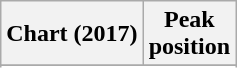<table class="wikitable sortable plainrowheaders" style="text-align:center">
<tr>
<th scope="col">Chart (2017)</th>
<th scope="col">Peak<br> position</th>
</tr>
<tr>
</tr>
<tr>
</tr>
<tr>
</tr>
<tr>
</tr>
</table>
